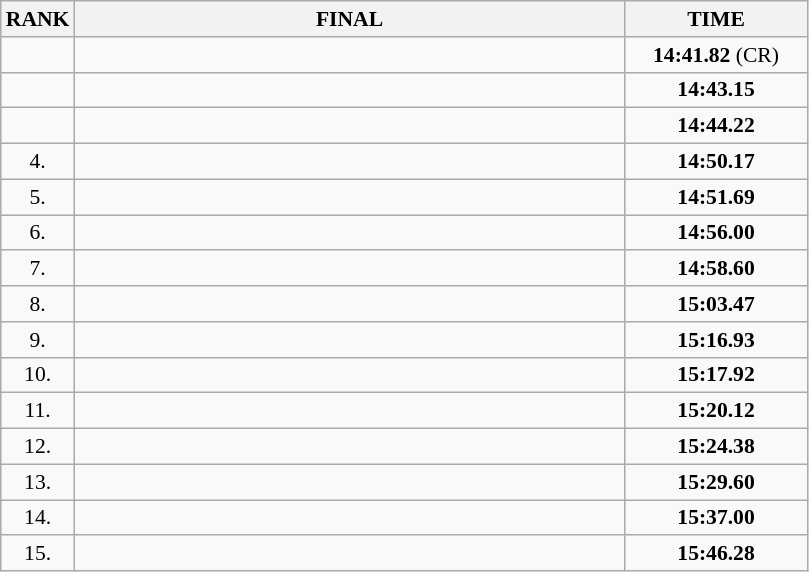<table class="wikitable" style="border-collapse: collapse; font-size: 90%;">
<tr>
<th>RANK</th>
<th style="width: 25em">FINAL</th>
<th style="width: 8em">TIME</th>
</tr>
<tr>
<td align="center"></td>
<td></td>
<td align="center"><strong>14:41.82</strong> (CR)</td>
</tr>
<tr>
<td align="center"></td>
<td></td>
<td align="center"><strong>14:43.15</strong></td>
</tr>
<tr>
<td align="center"></td>
<td></td>
<td align="center"><strong>14:44.22</strong></td>
</tr>
<tr>
<td align="center">4.</td>
<td></td>
<td align="center"><strong>14:50.17</strong></td>
</tr>
<tr>
<td align="center">5.</td>
<td></td>
<td align="center"><strong>14:51.69</strong></td>
</tr>
<tr>
<td align="center">6.</td>
<td></td>
<td align="center"><strong>14:56.00</strong></td>
</tr>
<tr>
<td align="center">7.</td>
<td></td>
<td align="center"><strong>14:58.60</strong></td>
</tr>
<tr>
<td align="center">8.</td>
<td></td>
<td align="center"><strong>15:03.47</strong></td>
</tr>
<tr>
<td align="center">9.</td>
<td></td>
<td align="center"><strong>15:16.93</strong></td>
</tr>
<tr>
<td align="center">10.</td>
<td></td>
<td align="center"><strong>15:17.92</strong></td>
</tr>
<tr>
<td align="center">11.</td>
<td></td>
<td align="center"><strong>15:20.12</strong></td>
</tr>
<tr>
<td align="center">12.</td>
<td></td>
<td align="center"><strong>15:24.38</strong></td>
</tr>
<tr>
<td align="center">13.</td>
<td></td>
<td align="center"><strong>15:29.60</strong></td>
</tr>
<tr>
<td align="center">14.</td>
<td></td>
<td align="center"><strong>15:37.00</strong></td>
</tr>
<tr>
<td align="center">15.</td>
<td></td>
<td align="center"><strong>15:46.28</strong></td>
</tr>
</table>
